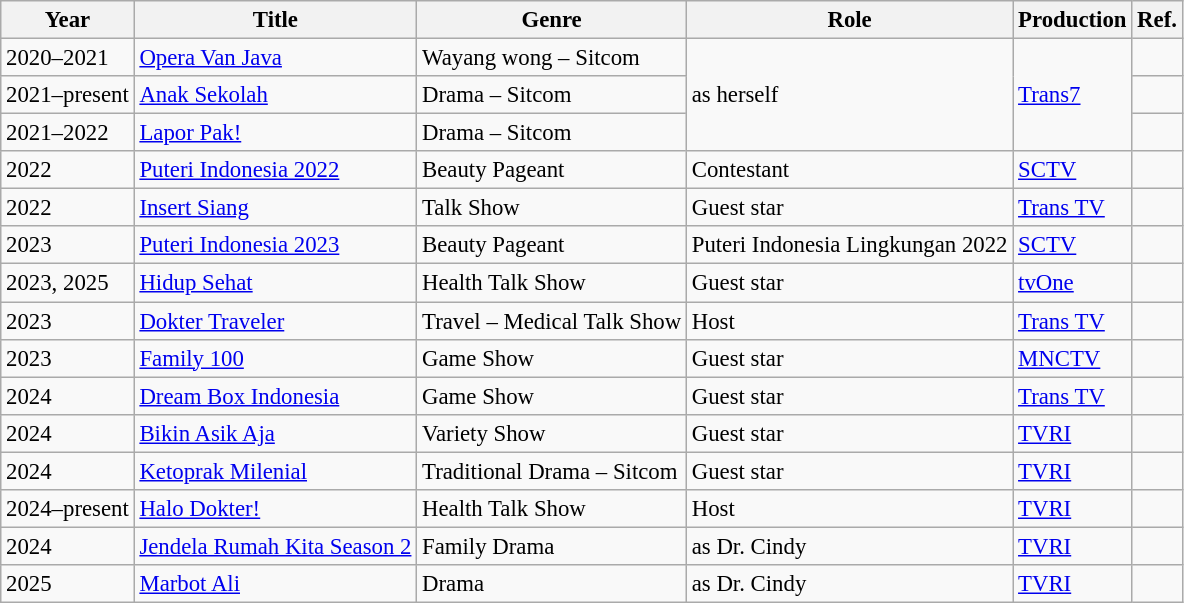<table class="wikitable" style="font-size: 95%;">
<tr>
<th>Year</th>
<th>Title</th>
<th>Genre</th>
<th>Role</th>
<th>Production</th>
<th>Ref.</th>
</tr>
<tr>
<td>2020–2021</td>
<td><a href='#'>Opera Van Java</a></td>
<td>Wayang wong – Sitcom</td>
<td rowspan="3">as herself</td>
<td rowspan="3"><a href='#'>Trans7</a></td>
<td></td>
</tr>
<tr>
<td>2021–present</td>
<td><a href='#'>Anak Sekolah</a></td>
<td>Drama – Sitcom</td>
<td></td>
</tr>
<tr>
<td>2021–2022</td>
<td><a href='#'>Lapor Pak!</a></td>
<td>Drama – Sitcom</td>
<td></td>
</tr>
<tr>
<td>2022</td>
<td><a href='#'>Puteri Indonesia 2022</a></td>
<td>Beauty Pageant</td>
<td>Contestant</td>
<td><a href='#'>SCTV</a></td>
<td></td>
</tr>
<tr>
<td>2022</td>
<td><a href='#'>Insert Siang</a></td>
<td>Talk Show</td>
<td>Guest star</td>
<td><a href='#'>Trans TV</a></td>
<td></td>
</tr>
<tr>
<td>2023</td>
<td><a href='#'>Puteri Indonesia 2023</a></td>
<td>Beauty Pageant</td>
<td>Puteri Indonesia Lingkungan 2022</td>
<td><a href='#'>SCTV</a></td>
<td></td>
</tr>
<tr>
<td>2023, 2025</td>
<td><a href='#'>Hidup Sehat</a></td>
<td>Health Talk Show</td>
<td>Guest star</td>
<td><a href='#'>tvOne</a></td>
<td></td>
</tr>
<tr>
<td>2023</td>
<td><a href='#'>Dokter Traveler</a></td>
<td>Travel – Medical Talk Show</td>
<td>Host</td>
<td><a href='#'>Trans TV</a></td>
<td></td>
</tr>
<tr>
<td>2023</td>
<td><a href='#'>Family 100</a></td>
<td>Game Show</td>
<td>Guest star</td>
<td><a href='#'>MNCTV</a></td>
<td></td>
</tr>
<tr>
<td>2024</td>
<td><a href='#'>Dream Box Indonesia</a></td>
<td>Game Show</td>
<td>Guest star</td>
<td><a href='#'>Trans TV</a></td>
<td></td>
</tr>
<tr>
<td>2024</td>
<td><a href='#'>Bikin Asik Aja</a></td>
<td>Variety Show</td>
<td>Guest star</td>
<td><a href='#'>TVRI</a></td>
<td></td>
</tr>
<tr>
<td>2024</td>
<td><a href='#'>Ketoprak Milenial</a></td>
<td>Traditional Drama – Sitcom</td>
<td>Guest star</td>
<td><a href='#'>TVRI</a></td>
<td></td>
</tr>
<tr>
<td>2024–present</td>
<td><a href='#'>Halo Dokter!</a></td>
<td>Health Talk Show</td>
<td>Host</td>
<td><a href='#'>TVRI</a></td>
<td></td>
</tr>
<tr>
<td>2024</td>
<td><a href='#'>Jendela Rumah Kita Season 2</a></td>
<td>Family Drama</td>
<td>as Dr. Cindy</td>
<td><a href='#'>TVRI</a></td>
<td></td>
</tr>
<tr>
<td>2025</td>
<td><a href='#'>Marbot Ali</a></td>
<td>Drama</td>
<td>as Dr. Cindy</td>
<td><a href='#'>TVRI</a></td>
<td></td>
</tr>
</table>
